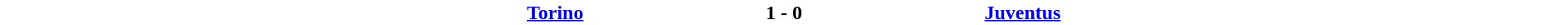<table cellspacing=0 width=100% style=background:#FFFFFF>
<tr>
<td width=22% align=right><strong> <a href='#'>Torino</a></strong></td>
<td align=center width=15%><strong>1 - 0</strong></td>
<td width=22%><strong> <a href='#'>Juventus</a></strong></td>
</tr>
</table>
